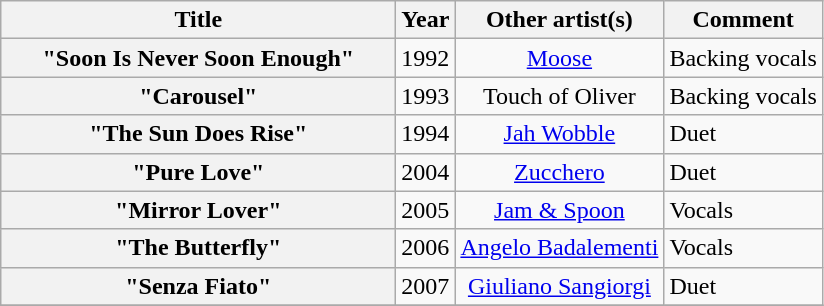<table class="wikitable plainrowheaders" style="text-align:center;" border="1">
<tr>
<th scope="col" style="width:16em;">Title</th>
<th scope="col">Year</th>
<th scope="col">Other artist(s)</th>
<th scope="col">Comment</th>
</tr>
<tr>
<th scope="row">"Soon Is Never Soon Enough"</th>
<td>1992</td>
<td><a href='#'>Moose</a></td>
<td style="text-align:left;">Backing vocals</td>
</tr>
<tr>
<th scope="row">"Carousel"</th>
<td>1993</td>
<td>Touch of Oliver</td>
<td style="text-align:left;">Backing vocals</td>
</tr>
<tr>
<th scope="row">"The Sun Does Rise"</th>
<td>1994</td>
<td><a href='#'>Jah Wobble</a></td>
<td style="text-align:left;">Duet</td>
</tr>
<tr>
<th scope="row">"Pure Love"</th>
<td>2004</td>
<td><a href='#'>Zucchero</a></td>
<td style="text-align:left;">Duet</td>
</tr>
<tr>
<th scope="row">"Mirror Lover"</th>
<td>2005</td>
<td><a href='#'>Jam & Spoon</a></td>
<td style="text-align:left;">Vocals</td>
</tr>
<tr>
<th scope="row">"The Butterfly"</th>
<td>2006</td>
<td><a href='#'>Angelo Badalementi</a></td>
<td style="text-align:left;">Vocals</td>
</tr>
<tr>
<th scope="row">"Senza Fiato"</th>
<td>2007</td>
<td><a href='#'>Giuliano Sangiorgi</a></td>
<td style="text-align:left;">Duet</td>
</tr>
<tr>
</tr>
</table>
